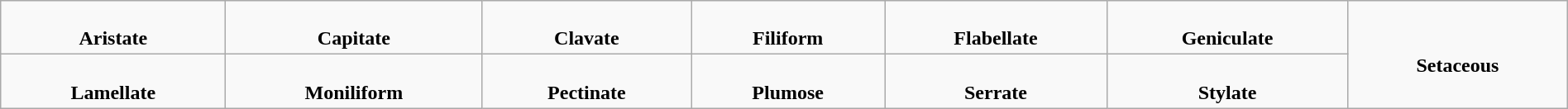<table class="wikitable" style="margin-left: auto; margin-right: auto; border: none; text-align: center; width: 100%">
<tr>
<td><br><strong>Aristate</strong></td>
<td><br><strong>Capitate</strong></td>
<td><br><strong>Clavate</strong></td>
<td><br><strong>Filiform</strong></td>
<td><br><strong>Flabellate</strong></td>
<td><br><strong>Geniculate</strong></td>
<td rowspan="2"><br><strong>Setaceous</strong></td>
</tr>
<tr>
<td><br><strong>Lamellate</strong></td>
<td><br><strong>Moniliform</strong></td>
<td><br><strong>Pectinate</strong></td>
<td><br><strong>Plumose</strong></td>
<td><br><strong>Serrate</strong></td>
<td><br><strong>Stylate</strong></td>
</tr>
</table>
